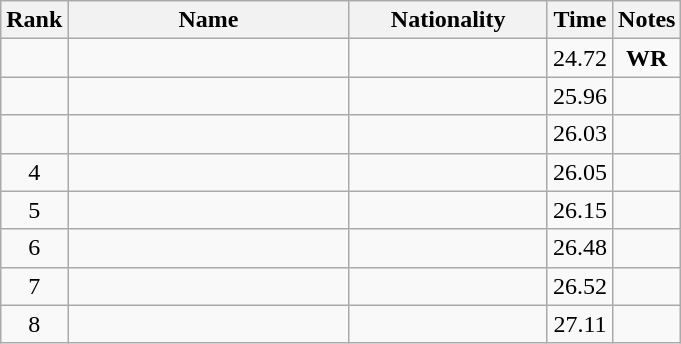<table class="wikitable sortable" style="text-align:center">
<tr>
<th>Rank</th>
<th style="width:180px">Name</th>
<th style="width:125px">Nationality</th>
<th>Time</th>
<th>Notes</th>
</tr>
<tr>
<td></td>
<td style="text-align:left;"></td>
<td style="text-align:left;"></td>
<td>24.72</td>
<td><strong>WR</strong></td>
</tr>
<tr>
<td></td>
<td style="text-align:left;"></td>
<td style="text-align:left;"></td>
<td>25.96</td>
<td></td>
</tr>
<tr>
<td></td>
<td style="text-align:left;"></td>
<td style="text-align:left;"></td>
<td>26.03</td>
<td></td>
</tr>
<tr>
<td>4</td>
<td style="text-align:left;"></td>
<td style="text-align:left;"></td>
<td>26.05</td>
<td></td>
</tr>
<tr>
<td>5</td>
<td style="text-align:left;"></td>
<td style="text-align:left;"></td>
<td>26.15</td>
<td></td>
</tr>
<tr>
<td>6</td>
<td style="text-align:left;"></td>
<td style="text-align:left;"></td>
<td>26.48</td>
<td></td>
</tr>
<tr>
<td>7</td>
<td style="text-align:left;"></td>
<td style="text-align:left;"></td>
<td>26.52</td>
<td></td>
</tr>
<tr>
<td>8</td>
<td style="text-align:left;"></td>
<td style="text-align:left;"></td>
<td>27.11</td>
<td></td>
</tr>
</table>
